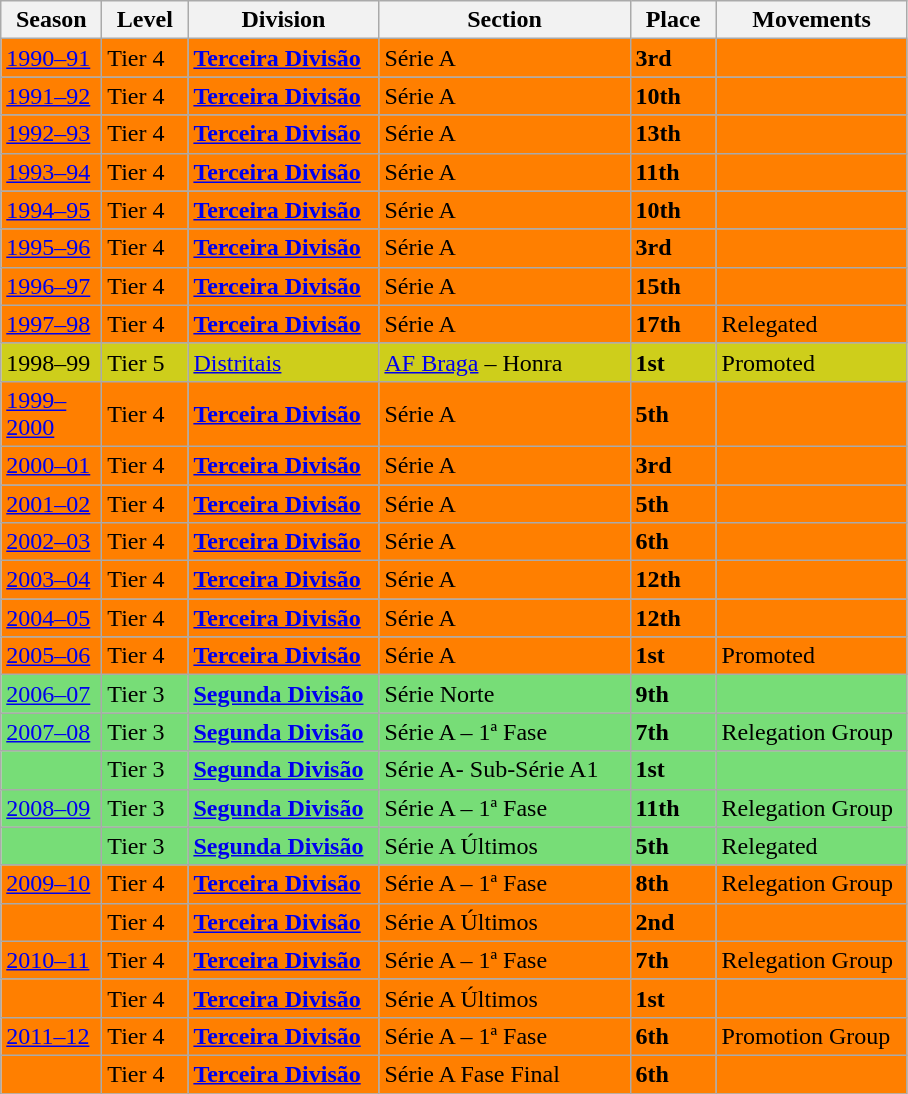<table class="wikitable" style="text-align: left;">
<tr>
<th style="width: 60px;"><strong>Season</strong></th>
<th style="width: 50px;"><strong>Level</strong></th>
<th style="width: 120px;"><strong>Division</strong></th>
<th style="width: 160px;"><strong>Section</strong></th>
<th style="width: 50px;"><strong>Place</strong></th>
<th style="width: 120px;"><strong>Movements</strong></th>
</tr>
<tr>
<td style="background:#FF7F00;"><a href='#'>1990–91</a></td>
<td style="background:#FF7F00;">Tier 4</td>
<td style="background:#FF7F00;"><strong><a href='#'>Terceira Divisão</a></strong></td>
<td style="background:#FF7F00;">Série A</td>
<td style="background:#FF7F00;"><strong>3rd</strong></td>
<td style="background:#FF7F00;"></td>
</tr>
<tr>
<td style="background:#FF7F00;"><a href='#'>1991–92</a></td>
<td style="background:#FF7F00;">Tier 4</td>
<td style="background:#FF7F00;"><strong><a href='#'>Terceira Divisão</a></strong></td>
<td style="background:#FF7F00;">Série A</td>
<td style="background:#FF7F00;"><strong>10th</strong></td>
<td style="background:#FF7F00;"></td>
</tr>
<tr>
<td style="background:#FF7F00;"><a href='#'>1992–93</a></td>
<td style="background:#FF7F00;">Tier 4</td>
<td style="background:#FF7F00;"><strong><a href='#'>Terceira Divisão</a></strong></td>
<td style="background:#FF7F00;">Série A</td>
<td style="background:#FF7F00;"><strong>13th</strong></td>
<td style="background:#FF7F00;"></td>
</tr>
<tr>
<td style="background:#FF7F00;"><a href='#'>1993–94</a></td>
<td style="background:#FF7F00;">Tier 4</td>
<td style="background:#FF7F00;"><strong><a href='#'>Terceira Divisão</a></strong></td>
<td style="background:#FF7F00;">Série A</td>
<td style="background:#FF7F00;"><strong>11th</strong></td>
<td style="background:#FF7F00;"></td>
</tr>
<tr>
<td style="background:#FF7F00;"><a href='#'>1994–95</a></td>
<td style="background:#FF7F00;">Tier 4</td>
<td style="background:#FF7F00;"><strong><a href='#'>Terceira Divisão</a></strong></td>
<td style="background:#FF7F00;">Série A</td>
<td style="background:#FF7F00;"><strong>10th</strong></td>
<td style="background:#FF7F00;"></td>
</tr>
<tr>
<td style="background:#FF7F00;"><a href='#'>1995–96</a></td>
<td style="background:#FF7F00;">Tier 4</td>
<td style="background:#FF7F00;"><strong><a href='#'>Terceira Divisão</a></strong></td>
<td style="background:#FF7F00;">Série A</td>
<td style="background:#FF7F00;"><strong>3rd</strong></td>
<td style="background:#FF7F00;"></td>
</tr>
<tr>
<td style="background:#FF7F00;"><a href='#'>1996–97</a></td>
<td style="background:#FF7F00;">Tier 4</td>
<td style="background:#FF7F00;"><strong><a href='#'>Terceira Divisão</a></strong></td>
<td style="background:#FF7F00;">Série A</td>
<td style="background:#FF7F00;"><strong>15th</strong></td>
<td style="background:#FF7F00;"></td>
</tr>
<tr>
<td style="background:#FF7F00;"><a href='#'>1997–98</a></td>
<td style="background:#FF7F00;">Tier 4</td>
<td style="background:#FF7F00;"><strong><a href='#'>Terceira Divisão</a></strong></td>
<td style="background:#FF7F00;">Série A</td>
<td style="background:#FF7F00;"><strong>17th</strong></td>
<td style="background:#FF7F00;">Relegated</td>
</tr>
<tr>
<td style="background:#CECE1B;">1998–99</td>
<td style="background:#CECE1B;">Tier 5</td>
<td style="background:#CECE1B;"><a href='#'>Distritais</a></td>
<td style="background:#CECE1B;"><a href='#'>AF Braga</a> – Honra</td>
<td style="background:#CECE1B;"><strong>1st</strong></td>
<td style="background:#CECE1B;">Promoted</td>
</tr>
<tr>
<td style="background:#FF7F00;"><a href='#'>1999–2000</a></td>
<td style="background:#FF7F00;">Tier 4</td>
<td style="background:#FF7F00;"><strong><a href='#'>Terceira Divisão</a></strong></td>
<td style="background:#FF7F00;">Série A</td>
<td style="background:#FF7F00;"><strong>5th</strong></td>
<td style="background:#FF7F00;"></td>
</tr>
<tr>
<td style="background:#FF7F00;"><a href='#'>2000–01</a></td>
<td style="background:#FF7F00;">Tier 4</td>
<td style="background:#FF7F00;"><strong><a href='#'>Terceira Divisão</a></strong></td>
<td style="background:#FF7F00;">Série A</td>
<td style="background:#FF7F00;"><strong>3rd</strong></td>
<td style="background:#FF7F00;"></td>
</tr>
<tr>
<td style="background:#FF7F00;"><a href='#'>2001–02</a></td>
<td style="background:#FF7F00;">Tier 4</td>
<td style="background:#FF7F00;"><strong><a href='#'>Terceira Divisão</a></strong></td>
<td style="background:#FF7F00;">Série A</td>
<td style="background:#FF7F00;"><strong>5th</strong></td>
<td style="background:#FF7F00;"></td>
</tr>
<tr>
<td style="background:#FF7F00;"><a href='#'>2002–03</a></td>
<td style="background:#FF7F00;">Tier 4</td>
<td style="background:#FF7F00;"><strong><a href='#'>Terceira Divisão</a></strong></td>
<td style="background:#FF7F00;">Série A</td>
<td style="background:#FF7F00;"><strong>6th</strong></td>
<td style="background:#FF7F00;"></td>
</tr>
<tr>
<td style="background:#FF7F00;"><a href='#'>2003–04</a></td>
<td style="background:#FF7F00;">Tier 4</td>
<td style="background:#FF7F00;"><strong><a href='#'>Terceira Divisão</a></strong></td>
<td style="background:#FF7F00;">Série A</td>
<td style="background:#FF7F00;"><strong>12th</strong></td>
<td style="background:#FF7F00;"></td>
</tr>
<tr>
<td style="background:#FF7F00;"><a href='#'>2004–05</a></td>
<td style="background:#FF7F00;">Tier 4</td>
<td style="background:#FF7F00;"><strong><a href='#'>Terceira Divisão</a></strong></td>
<td style="background:#FF7F00;">Série A</td>
<td style="background:#FF7F00;"><strong>12th</strong></td>
<td style="background:#FF7F00;"></td>
</tr>
<tr>
<td style="background:#FF7F00;"><a href='#'>2005–06</a></td>
<td style="background:#FF7F00;">Tier 4</td>
<td style="background:#FF7F00;"><strong><a href='#'>Terceira Divisão</a></strong></td>
<td style="background:#FF7F00;">Série A</td>
<td style="background:#FF7F00;"><strong>1st</strong></td>
<td style="background:#FF7F00;">Promoted</td>
</tr>
<tr>
<td style="background:#77DD77;"><a href='#'>2006–07</a></td>
<td style="background:#77DD77;">Tier 3</td>
<td style="background:#77DD77;"><strong><a href='#'>Segunda Divisão</a></strong></td>
<td style="background:#77DD77;">Série Norte</td>
<td style="background:#77DD77;"><strong>9th</strong></td>
<td style="background:#77DD77;"></td>
</tr>
<tr>
<td style="background:#77DD77;"><a href='#'>2007–08</a></td>
<td style="background:#77DD77;">Tier 3</td>
<td style="background:#77DD77;"><strong><a href='#'>Segunda Divisão</a></strong></td>
<td style="background:#77DD77;">Série A – 1ª Fase</td>
<td style="background:#77DD77;"><strong>7th</strong></td>
<td style="background:#77DD77;">Relegation Group</td>
</tr>
<tr>
<td style="background:#77DD77;"></td>
<td style="background:#77DD77;">Tier 3</td>
<td style="background:#77DD77;"><strong><a href='#'>Segunda Divisão</a></strong></td>
<td style="background:#77DD77;">Série A- Sub-Série A1</td>
<td style="background:#77DD77;"><strong>1st</strong></td>
<td style="background:#77DD77;"></td>
</tr>
<tr>
<td style="background:#77DD77;"><a href='#'>2008–09</a></td>
<td style="background:#77DD77;">Tier 3</td>
<td style="background:#77DD77;"><strong><a href='#'>Segunda Divisão</a></strong></td>
<td style="background:#77DD77;">Série A – 1ª Fase</td>
<td style="background:#77DD77;"><strong>11th</strong></td>
<td style="background:#77DD77;">Relegation Group</td>
</tr>
<tr>
<td style="background:#77DD77;"></td>
<td style="background:#77DD77;">Tier 3</td>
<td style="background:#77DD77;"><strong><a href='#'>Segunda Divisão</a></strong></td>
<td style="background:#77DD77;">Série A Últimos</td>
<td style="background:#77DD77;"><strong>5th</strong></td>
<td style="background:#77DD77;">Relegated</td>
</tr>
<tr>
<td style="background:#FF7F00;"><a href='#'>2009–10</a></td>
<td style="background:#FF7F00;">Tier 4</td>
<td style="background:#FF7F00;"><strong><a href='#'>Terceira Divisão</a></strong></td>
<td style="background:#FF7F00;">Série A – 1ª Fase</td>
<td style="background:#FF7F00;"><strong>8th</strong></td>
<td style="background:#FF7F00;">Relegation Group</td>
</tr>
<tr>
<td style="background:#FF7F00;"></td>
<td style="background:#FF7F00;">Tier 4</td>
<td style="background:#FF7F00;"><strong><a href='#'>Terceira Divisão</a></strong></td>
<td style="background:#FF7F00;">Série A Últimos</td>
<td style="background:#FF7F00;"><strong>2nd</strong></td>
<td style="background:#FF7F00;"></td>
</tr>
<tr>
<td style="background:#FF7F00;"><a href='#'>2010–11</a></td>
<td style="background:#FF7F00;">Tier 4</td>
<td style="background:#FF7F00;"><strong><a href='#'>Terceira Divisão</a></strong></td>
<td style="background:#FF7F00;">Série A – 1ª Fase</td>
<td style="background:#FF7F00;"><strong>7th</strong></td>
<td style="background:#FF7F00;">Relegation Group</td>
</tr>
<tr>
<td style="background:#FF7F00;"></td>
<td style="background:#FF7F00;">Tier 4</td>
<td style="background:#FF7F00;"><strong><a href='#'>Terceira Divisão</a></strong></td>
<td style="background:#FF7F00;">Série A Últimos</td>
<td style="background:#FF7F00;"><strong>1st</strong></td>
<td style="background:#FF7F00;"></td>
</tr>
<tr>
<td style="background:#FF7F00;"><a href='#'>2011–12</a></td>
<td style="background:#FF7F00;">Tier 4</td>
<td style="background:#FF7F00;"><strong><a href='#'>Terceira Divisão</a></strong></td>
<td style="background:#FF7F00;">Série A – 1ª Fase</td>
<td style="background:#FF7F00;"><strong>6th</strong></td>
<td style="background:#FF7F00;">Promotion Group</td>
</tr>
<tr>
<td style="background:#FF7F00;"></td>
<td style="background:#FF7F00;">Tier 4</td>
<td style="background:#FF7F00;"><strong><a href='#'>Terceira Divisão</a></strong></td>
<td style="background:#FF7F00;">Série A Fase Final</td>
<td style="background:#FF7F00;"><strong>6th</strong></td>
<td style="background:#FF7F00;"></td>
</tr>
<tr>
</tr>
</table>
